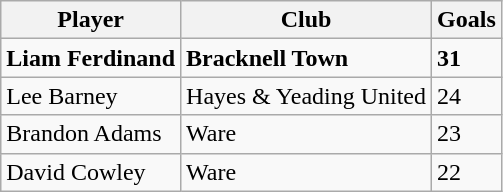<table class="wikitable">
<tr>
<th>Player</th>
<th>Club</th>
<th>Goals</th>
</tr>
<tr>
<td><strong>Liam Ferdinand</strong></td>
<td><strong>Bracknell Town</strong></td>
<td><strong>31</strong></td>
</tr>
<tr>
<td>Lee Barney</td>
<td>Hayes & Yeading United</td>
<td>24</td>
</tr>
<tr>
<td>Brandon Adams</td>
<td>Ware</td>
<td>23</td>
</tr>
<tr>
<td>David Cowley</td>
<td>Ware</td>
<td>22</td>
</tr>
</table>
